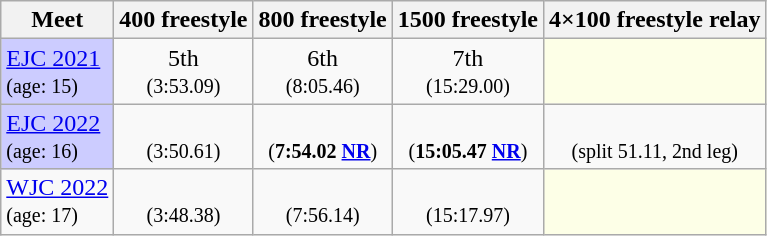<table class="sortable wikitable">
<tr>
<th>Meet</th>
<th class="unsortable">400 freestyle</th>
<th class="unsortable">800 freestyle</th>
<th class="unsortable">1500 freestyle</th>
<th class="unsortable">4×100 freestyle relay</th>
</tr>
<tr>
<td style="background:#ccccff"><a href='#'>EJC 2021</a><br><small>(age: 15)</small></td>
<td align="center">5th<br><small>(3:53.09)</small></td>
<td align="center">6th<br><small>(8:05.46)</small></td>
<td align="center">7th<br><small>(15:29.00)</small></td>
<td style="background:#fdffe7"></td>
</tr>
<tr>
<td style="background:#ccccff"><a href='#'>EJC 2022</a><br><small>(age: 16)</small></td>
<td align="center"><br><small>(3:50.61)</small></td>
<td align="center"><br><small>(<strong>7:54.02 <a href='#'>NR</a></strong>)</small></td>
<td align="center"><br><small>(<strong>15:05.47 <a href='#'>NR</a></strong>)</small></td>
<td align="center"><br><small>(split 51.11, 2nd leg)</small></td>
</tr>
<tr>
<td><a href='#'>WJC 2022</a><br><small>(age: 17)</small></td>
<td align="center"><br><small>(3:48.38)</small></td>
<td align="center"><br><small>(7:56.14)</small></td>
<td align="center"><br><small>(15:17.97)</small></td>
<td style="background:#fdffe7"></td>
</tr>
</table>
